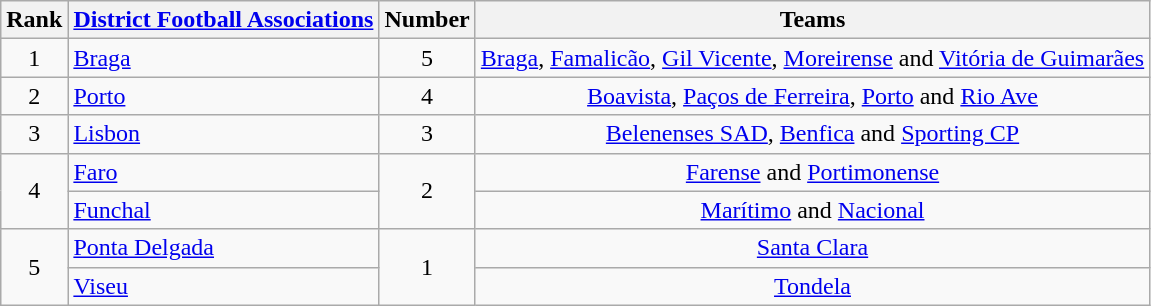<table class="wikitable">
<tr>
<th>Rank</th>
<th><a href='#'>District Football Associations</a></th>
<th>Number</th>
<th>Teams</th>
</tr>
<tr>
<td rowspan=1 align=center>1</td>
<td> <a href='#'>Braga</a></td>
<td rowspan=1 align=center>5</td>
<td align=center><a href='#'>Braga</a>, <a href='#'>Famalicão</a>, <a href='#'>Gil Vicente</a>, <a href='#'>Moreirense</a> and <a href='#'>Vitória de Guimarães</a></td>
</tr>
<tr>
<td rowspan=1 align=center>2</td>
<td> <a href='#'>Porto</a></td>
<td rowspan=1 align=center>4</td>
<td align=center><a href='#'>Boavista</a>, <a href='#'>Paços de Ferreira</a>, <a href='#'>Porto</a> and <a href='#'>Rio Ave</a></td>
</tr>
<tr>
<td rowspan=1 align=center>3</td>
<td> <a href='#'>Lisbon</a></td>
<td rowspan=1 align=center>3</td>
<td align=center><a href='#'>Belenenses SAD</a>, <a href='#'>Benfica</a> and <a href='#'>Sporting CP</a></td>
</tr>
<tr>
<td rowspan=2 align=center>4</td>
<td> <a href='#'>Faro</a></td>
<td rowspan=2 align=center>2</td>
<td align=center><a href='#'>Farense</a> and <a href='#'>Portimonense</a></td>
</tr>
<tr>
<td> <a href='#'>Funchal</a></td>
<td align=center><a href='#'>Marítimo</a> and <a href='#'>Nacional</a></td>
</tr>
<tr>
<td rowspan=2 align=center>5</td>
<td> <a href='#'>Ponta Delgada</a></td>
<td rowspan=2 align=center>1</td>
<td align=center><a href='#'>Santa Clara</a></td>
</tr>
<tr>
<td> <a href='#'>Viseu</a></td>
<td align=center><a href='#'>Tondela</a></td>
</tr>
</table>
